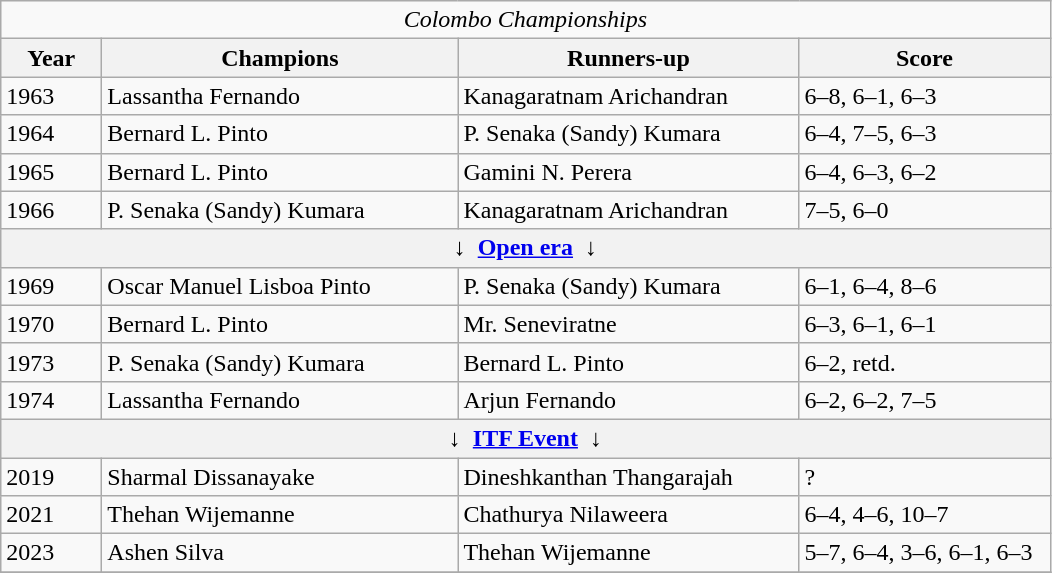<table class="wikitable">
<tr>
<td colspan=4 align=center><em>Colombo Championships</em></td>
</tr>
<tr>
<th style="width:60px;">Year</th>
<th style="width:230px;">Champions</th>
<th style="width:220px;">Runners-up</th>
<th style="width:160px;">Score</th>
</tr>
<tr>
<td>1963</td>
<td>  Lassantha Fernando</td>
<td> Kanagaratnam Arichandran</td>
<td>6–8, 6–1, 6–3</td>
</tr>
<tr>
<td>1964</td>
<td>  Bernard L. Pinto</td>
<td>  P. Senaka (Sandy) Kumara</td>
<td>6–4, 7–5, 6–3</td>
</tr>
<tr>
<td>1965</td>
<td>  Bernard L. Pinto</td>
<td> Gamini N. Perera</td>
<td>6–4, 6–3, 6–2</td>
</tr>
<tr>
<td>1966</td>
<td>  P. Senaka (Sandy) Kumara</td>
<td> Kanagaratnam Arichandran</td>
<td>7–5, 6–0</td>
</tr>
<tr>
<th colspan=4 align=center>↓  <a href='#'>Open era</a>  ↓</th>
</tr>
<tr>
<td>1969</td>
<td>  Oscar Manuel Lisboa Pinto</td>
<td>  P. Senaka (Sandy) Kumara</td>
<td>6–1, 6–4, 8–6</td>
</tr>
<tr>
<td>1970</td>
<td>  Bernard L. Pinto</td>
<td>  Mr. Seneviratne</td>
<td>6–3, 6–1, 6–1</td>
</tr>
<tr>
<td>1973</td>
<td>  P. Senaka (Sandy) Kumara</td>
<td>  Bernard L. Pinto</td>
<td>6–2, retd.</td>
</tr>
<tr>
<td>1974</td>
<td>  Lassantha Fernando</td>
<td>  Arjun Fernando</td>
<td>6–2, 6–2, 7–5</td>
</tr>
<tr>
<th colspan=4 align=center>↓  <a href='#'>ITF Event</a>  ↓</th>
</tr>
<tr>
<td>2019</td>
<td> Sharmal Dissanayake </td>
<td> Dineshkanthan Thangarajah</td>
<td>?</td>
</tr>
<tr>
<td>2021</td>
<td> Thehan Wijemanne</td>
<td> Chathurya Nilaweera</td>
<td>6–4, 4–6, 10–7</td>
</tr>
<tr>
<td>2023</td>
<td> Ashen Silva</td>
<td> Thehan Wijemanne</td>
<td>5–7, 6–4, 3–6, 6–1, 6–3</td>
</tr>
<tr>
</tr>
</table>
